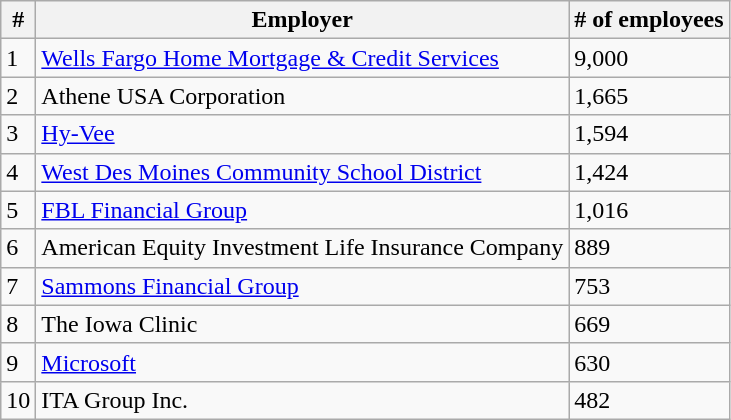<table class="wikitable">
<tr>
<th>#</th>
<th>Employer</th>
<th># of employees</th>
</tr>
<tr>
<td>1</td>
<td><a href='#'>Wells Fargo Home Mortgage & Credit Services</a></td>
<td>9,000</td>
</tr>
<tr>
<td>2</td>
<td>Athene USA Corporation</td>
<td>1,665</td>
</tr>
<tr>
<td>3</td>
<td><a href='#'>Hy-Vee</a></td>
<td>1,594</td>
</tr>
<tr>
<td>4</td>
<td><a href='#'>West Des Moines Community School District</a></td>
<td>1,424</td>
</tr>
<tr>
<td>5</td>
<td><a href='#'>FBL Financial Group</a></td>
<td>1,016</td>
</tr>
<tr>
<td>6</td>
<td>American Equity Investment Life Insurance Company</td>
<td>889</td>
</tr>
<tr>
<td>7</td>
<td><a href='#'>Sammons Financial Group</a></td>
<td>753</td>
</tr>
<tr>
<td>8</td>
<td>The Iowa Clinic</td>
<td>669</td>
</tr>
<tr>
<td>9</td>
<td><a href='#'>Microsoft</a></td>
<td>630</td>
</tr>
<tr>
<td>10</td>
<td>ITA Group Inc.</td>
<td>482</td>
</tr>
</table>
